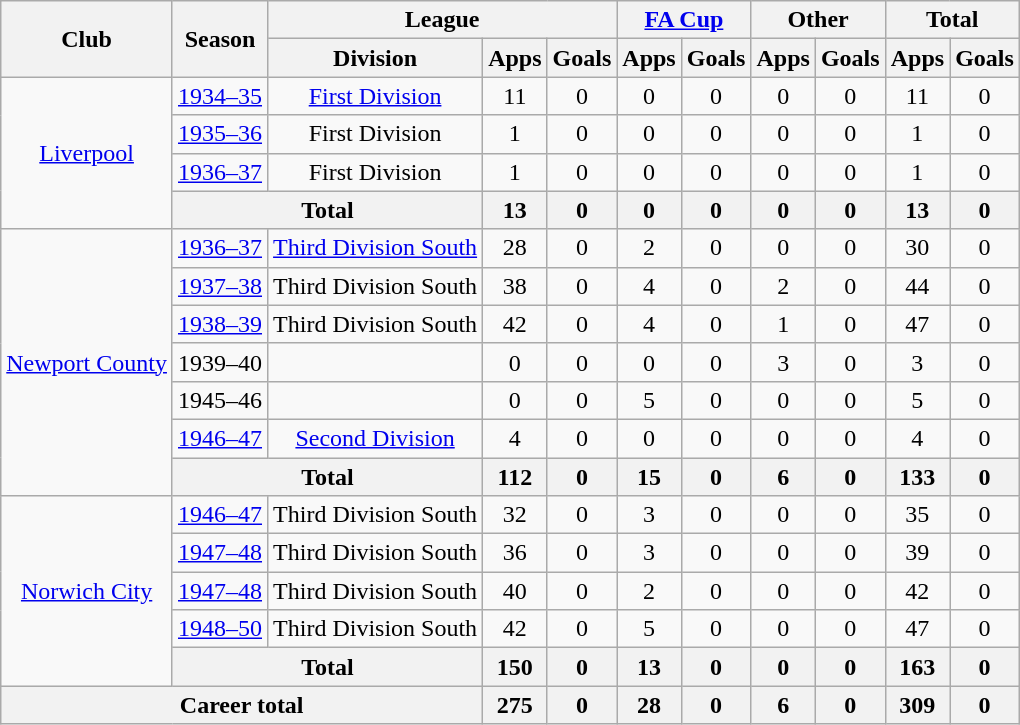<table class="wikitable" style="text-align:center">
<tr>
<th rowspan="2">Club</th>
<th rowspan="2">Season</th>
<th colspan="3">League</th>
<th colspan="2"><a href='#'>FA Cup</a></th>
<th colspan="2">Other</th>
<th colspan="2">Total</th>
</tr>
<tr>
<th>Division</th>
<th>Apps</th>
<th>Goals</th>
<th>Apps</th>
<th>Goals</th>
<th>Apps</th>
<th>Goals</th>
<th>Apps</th>
<th>Goals</th>
</tr>
<tr>
<td rowspan="4"><a href='#'>Liverpool</a></td>
<td><a href='#'>1934–35</a></td>
<td><a href='#'>First Division</a></td>
<td>11</td>
<td>0</td>
<td>0</td>
<td>0</td>
<td>0</td>
<td>0</td>
<td>11</td>
<td>0</td>
</tr>
<tr>
<td><a href='#'>1935–36</a></td>
<td>First Division</td>
<td>1</td>
<td>0</td>
<td>0</td>
<td>0</td>
<td>0</td>
<td>0</td>
<td>1</td>
<td>0</td>
</tr>
<tr>
<td><a href='#'>1936–37</a></td>
<td>First Division</td>
<td>1</td>
<td>0</td>
<td>0</td>
<td>0</td>
<td>0</td>
<td>0</td>
<td>1</td>
<td>0</td>
</tr>
<tr>
<th colspan="2">Total</th>
<th>13</th>
<th>0</th>
<th>0</th>
<th>0</th>
<th>0</th>
<th>0</th>
<th>13</th>
<th>0</th>
</tr>
<tr>
<td rowspan="7"><a href='#'>Newport County</a></td>
<td><a href='#'>1936–37</a></td>
<td><a href='#'>Third Division South</a></td>
<td>28</td>
<td>0</td>
<td>2</td>
<td>0</td>
<td>0</td>
<td>0</td>
<td>30</td>
<td>0</td>
</tr>
<tr>
<td><a href='#'>1937–38</a></td>
<td>Third Division South</td>
<td>38</td>
<td>0</td>
<td>4</td>
<td>0</td>
<td>2</td>
<td>0</td>
<td>44</td>
<td>0</td>
</tr>
<tr>
<td><a href='#'>1938–39</a></td>
<td>Third Division South</td>
<td>42</td>
<td>0</td>
<td>4</td>
<td>0</td>
<td>1</td>
<td>0</td>
<td>47</td>
<td>0</td>
</tr>
<tr>
<td>1939–40</td>
<td></td>
<td>0</td>
<td>0</td>
<td>0</td>
<td>0</td>
<td>3</td>
<td>0</td>
<td>3</td>
<td>0</td>
</tr>
<tr>
<td>1945–46</td>
<td></td>
<td>0</td>
<td>0</td>
<td>5</td>
<td>0</td>
<td>0</td>
<td>0</td>
<td>5</td>
<td>0</td>
</tr>
<tr>
<td><a href='#'>1946–47</a></td>
<td><a href='#'>Second Division</a></td>
<td>4</td>
<td>0</td>
<td>0</td>
<td>0</td>
<td>0</td>
<td>0</td>
<td>4</td>
<td>0</td>
</tr>
<tr>
<th colspan="2">Total</th>
<th>112</th>
<th>0</th>
<th>15</th>
<th>0</th>
<th>6</th>
<th>0</th>
<th>133</th>
<th>0</th>
</tr>
<tr>
<td rowspan="5"><a href='#'>Norwich City</a></td>
<td><a href='#'>1946–47</a></td>
<td>Third Division South</td>
<td>32</td>
<td>0</td>
<td>3</td>
<td>0</td>
<td>0</td>
<td>0</td>
<td>35</td>
<td>0</td>
</tr>
<tr>
<td><a href='#'>1947–48</a></td>
<td>Third Division South</td>
<td>36</td>
<td>0</td>
<td>3</td>
<td>0</td>
<td>0</td>
<td>0</td>
<td>39</td>
<td>0</td>
</tr>
<tr>
<td><a href='#'>1947–48</a></td>
<td>Third Division South</td>
<td>40</td>
<td>0</td>
<td>2</td>
<td>0</td>
<td>0</td>
<td>0</td>
<td>42</td>
<td>0</td>
</tr>
<tr>
<td><a href='#'>1948–50</a></td>
<td>Third Division South</td>
<td>42</td>
<td>0</td>
<td>5</td>
<td>0</td>
<td>0</td>
<td>0</td>
<td>47</td>
<td>0</td>
</tr>
<tr>
<th colspan="2">Total</th>
<th>150</th>
<th>0</th>
<th>13</th>
<th>0</th>
<th>0</th>
<th>0</th>
<th>163</th>
<th>0</th>
</tr>
<tr>
<th colspan="3">Career total</th>
<th>275</th>
<th>0</th>
<th>28</th>
<th>0</th>
<th>6</th>
<th>0</th>
<th>309</th>
<th>0</th>
</tr>
</table>
